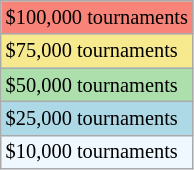<table class="wikitable" style="font-size:85%">
<tr bgcolor=F88379>
<td>$100,000 tournaments</td>
</tr>
<tr bgcolor=F7E98E>
<td>$75,000 tournaments</td>
</tr>
<tr bgcolor=ADDFAD>
<td>$50,000 tournaments</td>
</tr>
<tr bgcolor=lightblue>
<td>$25,000 tournaments</td>
</tr>
<tr bgcolor=f0f8ff>
<td>$10,000 tournaments</td>
</tr>
</table>
